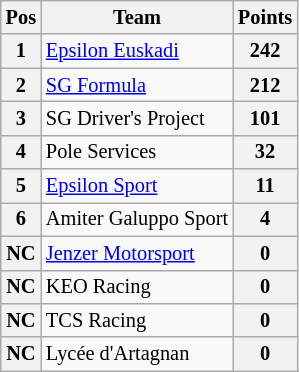<table class="wikitable" style="font-size:85%">
<tr>
<th>Pos</th>
<th>Team</th>
<th>Points</th>
</tr>
<tr>
<th>1</th>
<td> <a href='#'>Epsilon Euskadi</a></td>
<th>242</th>
</tr>
<tr>
<th>2</th>
<td> <a href='#'>SG Formula</a></td>
<th>212</th>
</tr>
<tr>
<th>3</th>
<td> SG Driver's Project</td>
<th>101</th>
</tr>
<tr>
<th>4</th>
<td> Pole Services</td>
<th>32</th>
</tr>
<tr>
<th>5</th>
<td> <a href='#'>Epsilon Sport</a></td>
<th>11</th>
</tr>
<tr>
<th>6</th>
<td> Amiter Galuppo Sport</td>
<th>4</th>
</tr>
<tr>
<th>NC</th>
<td> <a href='#'>Jenzer Motorsport</a></td>
<th>0</th>
</tr>
<tr>
<th>NC</th>
<td> KEO Racing</td>
<th>0</th>
</tr>
<tr>
<th>NC</th>
<td> TCS Racing</td>
<th>0</th>
</tr>
<tr>
<th>NC</th>
<td> Lycée d'Artagnan</td>
<th>0</th>
</tr>
</table>
